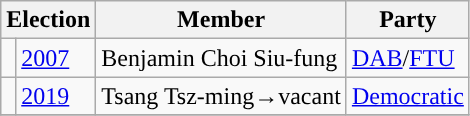<table class="wikitable">
<tr>
<th colspan="2">Election</th>
<th>Member</th>
<th>Party</th>
</tr>
<tr>
<td style="background-color: "></td>
<td><a href='#'>2007</a></td>
<td>Benjamin Choi Siu-fung</td>
<td><a href='#'>DAB</a>/<a href='#'>FTU</a></td>
</tr>
<tr>
<td style="background-color: "></td>
<td><a href='#'>2019</a></td>
<td>Tsang Tsz-ming→vacant</td>
<td><a href='#'>Democratic</a></td>
</tr>
<tr>
</tr>
</table>
